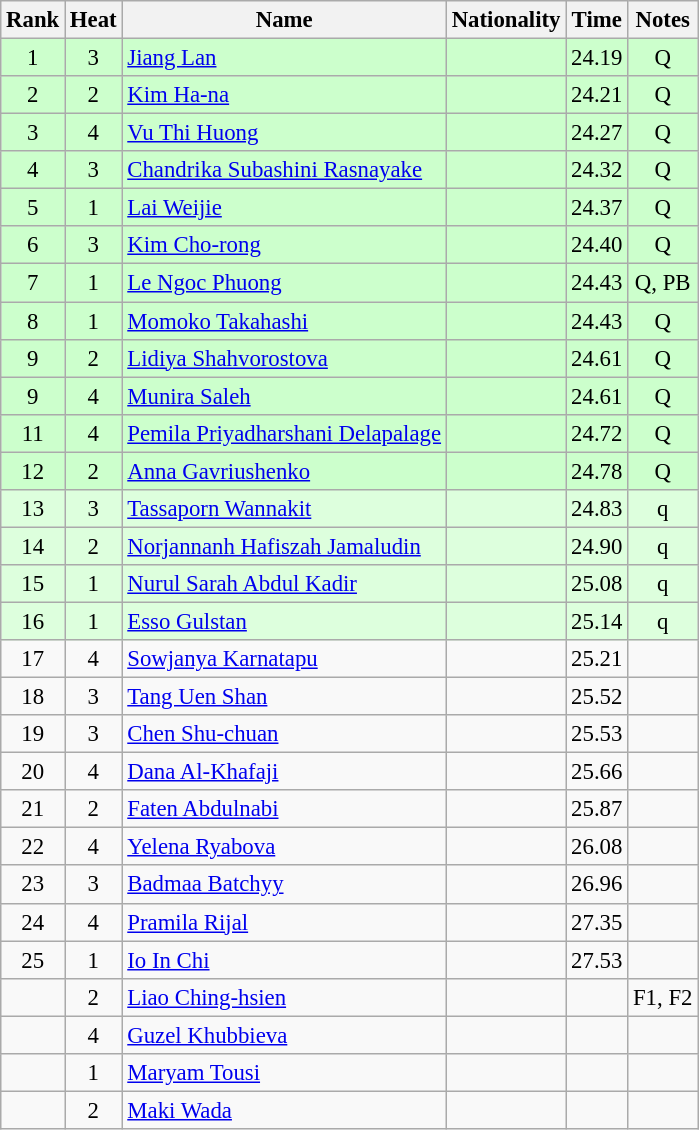<table class="wikitable sortable" style="text-align:center; font-size:95%">
<tr>
<th>Rank</th>
<th>Heat</th>
<th>Name</th>
<th>Nationality</th>
<th>Time</th>
<th>Notes</th>
</tr>
<tr bgcolor=ccffcc>
<td>1</td>
<td>3</td>
<td align=left><a href='#'>Jiang Lan</a></td>
<td align=left></td>
<td>24.19</td>
<td>Q</td>
</tr>
<tr bgcolor=ccffcc>
<td>2</td>
<td>2</td>
<td align=left><a href='#'>Kim Ha-na</a></td>
<td align=left></td>
<td>24.21</td>
<td>Q</td>
</tr>
<tr bgcolor=ccffcc>
<td>3</td>
<td>4</td>
<td align=left><a href='#'>Vu Thi Huong</a></td>
<td align=left></td>
<td>24.27</td>
<td>Q</td>
</tr>
<tr bgcolor=ccffcc>
<td>4</td>
<td>3</td>
<td align=left><a href='#'>Chandrika Subashini Rasnayake</a></td>
<td align=left></td>
<td>24.32</td>
<td>Q</td>
</tr>
<tr bgcolor=ccffcc>
<td>5</td>
<td>1</td>
<td align=left><a href='#'>Lai Weijie</a></td>
<td align=left></td>
<td>24.37</td>
<td>Q</td>
</tr>
<tr bgcolor=ccffcc>
<td>6</td>
<td>3</td>
<td align=left><a href='#'>Kim Cho-rong</a></td>
<td align=left></td>
<td>24.40</td>
<td>Q</td>
</tr>
<tr bgcolor=ccffcc>
<td>7</td>
<td>1</td>
<td align=left><a href='#'>Le Ngoc Phuong</a></td>
<td align=left></td>
<td>24.43</td>
<td>Q, PB</td>
</tr>
<tr bgcolor=ccffcc>
<td>8</td>
<td>1</td>
<td align=left><a href='#'>Momoko Takahashi</a></td>
<td align=left></td>
<td>24.43</td>
<td>Q</td>
</tr>
<tr bgcolor=ccffcc>
<td>9</td>
<td>2</td>
<td align=left><a href='#'>Lidiya Shahvorostova</a></td>
<td align=left></td>
<td>24.61</td>
<td>Q</td>
</tr>
<tr bgcolor=ccffcc>
<td>9</td>
<td>4</td>
<td align=left><a href='#'>Munira Saleh</a></td>
<td align=left></td>
<td>24.61</td>
<td>Q</td>
</tr>
<tr bgcolor=ccffcc>
<td>11</td>
<td>4</td>
<td align=left><a href='#'>Pemila Priyadharshani Delapalage</a></td>
<td align=left></td>
<td>24.72</td>
<td>Q</td>
</tr>
<tr bgcolor=ccffcc>
<td>12</td>
<td>2</td>
<td align=left><a href='#'>Anna Gavriushenko</a></td>
<td align=left></td>
<td>24.78</td>
<td>Q</td>
</tr>
<tr bgcolor=ddffdd>
<td>13</td>
<td>3</td>
<td align=left><a href='#'>Tassaporn Wannakit</a></td>
<td align=left></td>
<td>24.83</td>
<td>q</td>
</tr>
<tr bgcolor=ddffdd>
<td>14</td>
<td>2</td>
<td align=left><a href='#'>Norjannanh Hafiszah Jamaludin</a></td>
<td align=left></td>
<td>24.90</td>
<td>q</td>
</tr>
<tr bgcolor=ddffdd>
<td>15</td>
<td>1</td>
<td align=left><a href='#'>Nurul Sarah Abdul Kadir</a></td>
<td align=left></td>
<td>25.08</td>
<td>q</td>
</tr>
<tr bgcolor=ddffdd>
<td>16</td>
<td>1</td>
<td align=left><a href='#'>Esso Gulstan</a></td>
<td align=left></td>
<td>25.14</td>
<td>q</td>
</tr>
<tr>
<td>17</td>
<td>4</td>
<td align=left><a href='#'>Sowjanya Karnatapu</a></td>
<td align=left></td>
<td>25.21</td>
<td></td>
</tr>
<tr>
<td>18</td>
<td>3</td>
<td align=left><a href='#'>Tang Uen Shan</a></td>
<td align=left></td>
<td>25.52</td>
<td></td>
</tr>
<tr>
<td>19</td>
<td>3</td>
<td align=left><a href='#'>Chen Shu-chuan</a></td>
<td align=left></td>
<td>25.53</td>
<td></td>
</tr>
<tr>
<td>20</td>
<td>4</td>
<td align=left><a href='#'>Dana Al-Khafaji</a></td>
<td align=left></td>
<td>25.66</td>
<td></td>
</tr>
<tr>
<td>21</td>
<td>2</td>
<td align=left><a href='#'>Faten Abdulnabi</a></td>
<td align=left></td>
<td>25.87</td>
<td></td>
</tr>
<tr>
<td>22</td>
<td>4</td>
<td align=left><a href='#'>Yelena Ryabova</a></td>
<td align=left></td>
<td>26.08</td>
<td></td>
</tr>
<tr>
<td>23</td>
<td>3</td>
<td align=left><a href='#'>Badmaa Batchyy</a></td>
<td align=left></td>
<td>26.96</td>
<td></td>
</tr>
<tr>
<td>24</td>
<td>4</td>
<td align=left><a href='#'>Pramila Rijal</a></td>
<td align=left></td>
<td>27.35</td>
<td></td>
</tr>
<tr>
<td>25</td>
<td>1</td>
<td align=left><a href='#'>Io In Chi</a></td>
<td align=left></td>
<td>27.53</td>
<td></td>
</tr>
<tr>
<td></td>
<td>2</td>
<td align=left><a href='#'>Liao Ching-hsien</a></td>
<td align=left></td>
<td></td>
<td>F1, F2</td>
</tr>
<tr>
<td></td>
<td>4</td>
<td align=left><a href='#'>Guzel Khubbieva</a></td>
<td align=left></td>
<td></td>
<td></td>
</tr>
<tr>
<td></td>
<td>1</td>
<td align=left><a href='#'>Maryam Tousi</a></td>
<td align=left></td>
<td></td>
<td></td>
</tr>
<tr>
<td></td>
<td>2</td>
<td align=left><a href='#'>Maki Wada</a></td>
<td align=left></td>
<td></td>
<td></td>
</tr>
</table>
